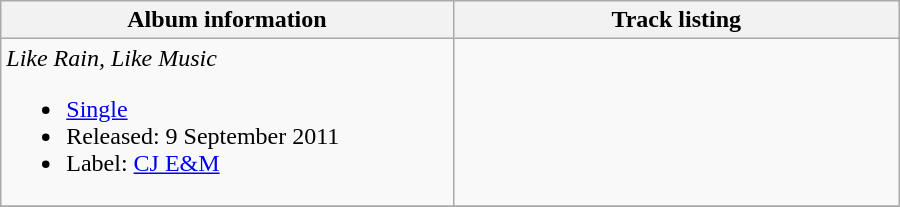<table class="wikitable" style="width:600px">
<tr>
<th>Album information</th>
<th align="center" width="290px">Track listing</th>
</tr>
<tr>
<td><em>Like Rain, Like Music</em><br><ul><li><a href='#'>Single</a></li><li>Released: 9 September 2011</li><li>Label: <a href='#'>CJ E&M</a></li></ul></td>
<td style="font-size: 85%;"></td>
</tr>
<tr>
</tr>
</table>
